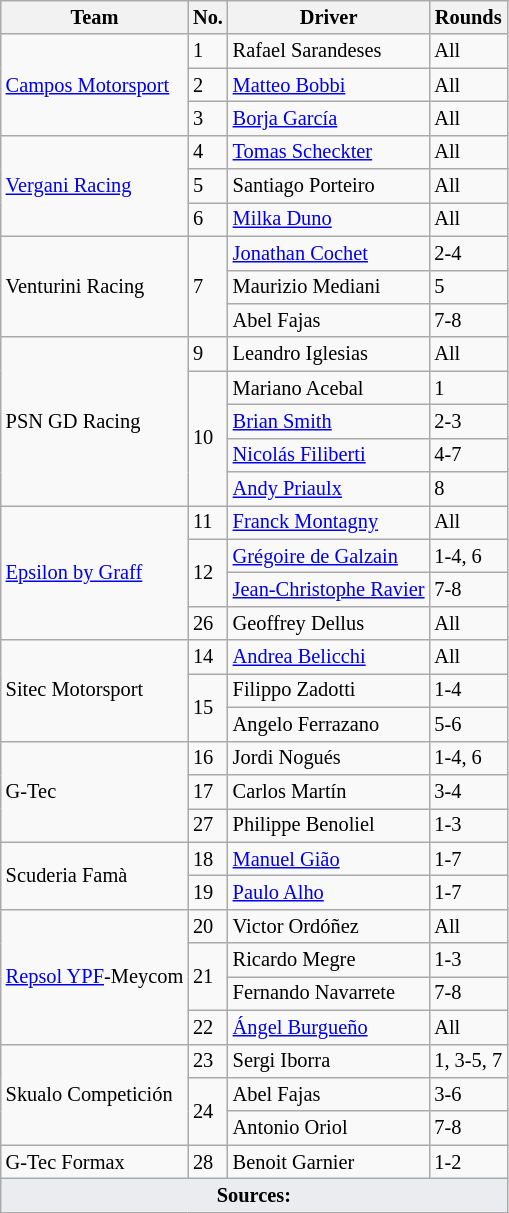<table class="wikitable" style="font-size: 85%;">
<tr>
<th>Team</th>
<th>No.</th>
<th>Driver</th>
<th>Rounds</th>
</tr>
<tr>
<td rowspan=3> <a href='#'>Campos Motorsport</a></td>
<td>1</td>
<td> Rafael Sarandeses</td>
<td>All</td>
</tr>
<tr>
<td>2</td>
<td> <a href='#'>Matteo Bobbi</a></td>
<td>All</td>
</tr>
<tr>
<td>3</td>
<td> <a href='#'>Borja García</a></td>
<td>All</td>
</tr>
<tr>
<td rowspan=3> <a href='#'>Vergani Racing</a></td>
<td>4</td>
<td> <a href='#'>Tomas Scheckter</a></td>
<td>All</td>
</tr>
<tr>
<td>5</td>
<td> Santiago Porteiro</td>
<td>All</td>
</tr>
<tr>
<td>6</td>
<td> <a href='#'>Milka Duno</a></td>
<td>All</td>
</tr>
<tr>
<td rowspan=3> Venturini Racing</td>
<td rowspan=3>7</td>
<td> <a href='#'>Jonathan Cochet</a></td>
<td>2-4</td>
</tr>
<tr>
<td> Maurizio Mediani</td>
<td>5</td>
</tr>
<tr>
<td> Abel Fajas</td>
<td>7-8</td>
</tr>
<tr>
<td rowspan=5> PSN GD Racing</td>
<td>9</td>
<td> Leandro Iglesias</td>
<td>All</td>
</tr>
<tr>
<td rowspan=4>10</td>
<td> Mariano Acebal</td>
<td>1</td>
</tr>
<tr>
<td> <a href='#'>Brian Smith</a></td>
<td>2-3</td>
</tr>
<tr>
<td> <a href='#'>Nicolás Filiberti</a></td>
<td>4-7</td>
</tr>
<tr>
<td> <a href='#'>Andy Priaulx</a></td>
<td>8</td>
</tr>
<tr>
<td rowspan=4> <a href='#'>Epsilon by Graff</a></td>
<td>11</td>
<td> <a href='#'>Franck Montagny</a></td>
<td>All</td>
</tr>
<tr>
<td rowspan=2>12</td>
<td> <a href='#'>Grégoire de Galzain</a></td>
<td>1-4, 6</td>
</tr>
<tr>
<td> <a href='#'>Jean-Christophe Ravier</a></td>
<td>7-8</td>
</tr>
<tr>
<td>26</td>
<td> Geoffrey Dellus</td>
<td>All</td>
</tr>
<tr>
<td rowspan=3> Sitec Motorsport</td>
<td>14</td>
<td> <a href='#'>Andrea Belicchi</a></td>
<td>All</td>
</tr>
<tr>
<td rowspan=2>15</td>
<td> Filippo Zadotti</td>
<td>1-4</td>
</tr>
<tr>
<td> Angelo Ferrazano</td>
<td>5-6</td>
</tr>
<tr>
<td rowspan=3> G-Tec</td>
<td>16</td>
<td> Jordi Nogués</td>
<td>1-4, 6</td>
</tr>
<tr>
<td>17</td>
<td> Carlos Martín</td>
<td>3-4</td>
</tr>
<tr>
<td>27</td>
<td> Philippe Benoliel</td>
<td>1-3</td>
</tr>
<tr>
<td rowspan=2> Scuderia Famà</td>
<td>18</td>
<td> <a href='#'>Manuel Gião</a></td>
<td>1-7</td>
</tr>
<tr>
<td>19</td>
<td> <a href='#'>Paulo Alho</a></td>
<td>1-7</td>
</tr>
<tr>
<td rowspan=4> <a href='#'>Repsol YPF</a>-Meycom</td>
<td>20</td>
<td> Victor Ordóñez</td>
<td>All</td>
</tr>
<tr>
<td rowspan=2>21</td>
<td> Ricardo Megre</td>
<td>1-3</td>
</tr>
<tr>
<td> Fernando Navarrete</td>
<td>7-8</td>
</tr>
<tr>
<td>22</td>
<td> <a href='#'>Ángel Burgueño</a></td>
<td>All</td>
</tr>
<tr>
<td rowspan=3> Skualo Competición</td>
<td>23</td>
<td> Sergi Iborra</td>
<td>1, 3-5, 7</td>
</tr>
<tr>
<td rowspan=2>24</td>
<td> Abel Fajas</td>
<td>3-6</td>
</tr>
<tr>
<td> Antonio Oriol</td>
<td>7-8</td>
</tr>
<tr>
<td rowspan=1> G-Tec Formax</td>
<td>28</td>
<td> Benoit Garnier</td>
<td>1-2</td>
</tr>
<tr class="sortbottom">
<td colspan="4" style="background-color:#EAECF0;text-align:center"><strong>Sources:</strong></td>
</tr>
</table>
